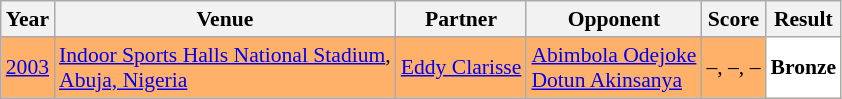<table class="sortable wikitable" style="font-size: 90%;">
<tr>
<th>Year</th>
<th>Venue</th>
<th>Partner</th>
<th>Opponent</th>
<th>Score</th>
<th>Result</th>
</tr>
<tr style="background:#FFB069">
<td align="center"><a href='#'>2003</a></td>
<td align="left"><a href='#'>Indoor Sports Halls National Stadium</a>,<br><a href='#'>Abuja, Nigeria</a></td>
<td align="left"> <a href='#'>Eddy Clarisse</a></td>
<td align="left"> <a href='#'>Abimbola Odejoke</a> <br>  <a href='#'>Dotun Akinsanya</a></td>
<td align="left">–, –, –</td>
<td style="text-align:left; background:white"> <strong>Bronze</strong></td>
</tr>
</table>
